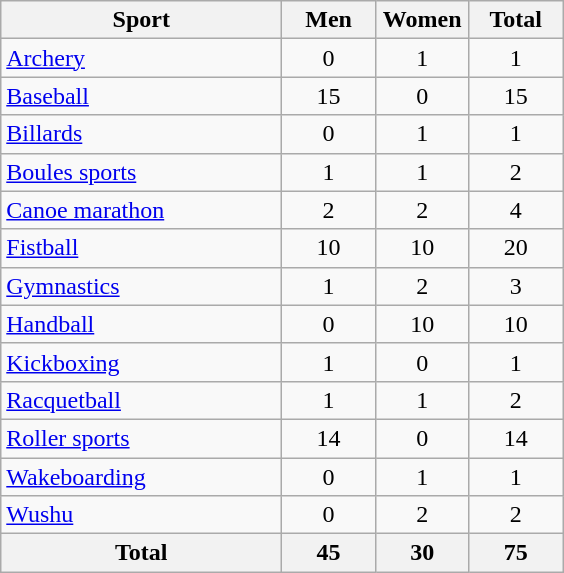<table class="wikitable sortable" style="text-align:center;">
<tr>
<th width=180>Sport</th>
<th width=55>Men</th>
<th width=55>Women</th>
<th width=55>Total</th>
</tr>
<tr>
<td align=left><a href='#'>Archery</a></td>
<td>0</td>
<td>1</td>
<td>1</td>
</tr>
<tr>
<td align=left><a href='#'>Baseball</a></td>
<td>15</td>
<td>0</td>
<td>15</td>
</tr>
<tr>
<td align=left><a href='#'>Billards</a></td>
<td>0</td>
<td>1</td>
<td>1</td>
</tr>
<tr>
<td align=left><a href='#'>Boules sports</a></td>
<td>1</td>
<td>1</td>
<td>2</td>
</tr>
<tr>
<td align=left><a href='#'>Canoe marathon</a></td>
<td>2</td>
<td>2</td>
<td>4</td>
</tr>
<tr>
<td align=left><a href='#'>Fistball</a></td>
<td>10</td>
<td>10</td>
<td>20</td>
</tr>
<tr>
<td align=left><a href='#'>Gymnastics</a></td>
<td>1</td>
<td>2</td>
<td>3</td>
</tr>
<tr>
<td align=left><a href='#'>Handball</a></td>
<td>0</td>
<td>10</td>
<td>10</td>
</tr>
<tr>
<td align=left><a href='#'>Kickboxing</a></td>
<td>1</td>
<td>0</td>
<td>1</td>
</tr>
<tr>
<td align=left><a href='#'>Racquetball</a></td>
<td>1</td>
<td>1</td>
<td>2</td>
</tr>
<tr>
<td align=left><a href='#'>Roller sports</a></td>
<td>14</td>
<td>0</td>
<td>14</td>
</tr>
<tr>
<td align=left><a href='#'>Wakeboarding</a></td>
<td>0</td>
<td>1</td>
<td>1</td>
</tr>
<tr>
<td align=left><a href='#'>Wushu</a></td>
<td>0</td>
<td>2</td>
<td>2</td>
</tr>
<tr>
<th>Total</th>
<th>45</th>
<th>30</th>
<th>75</th>
</tr>
</table>
